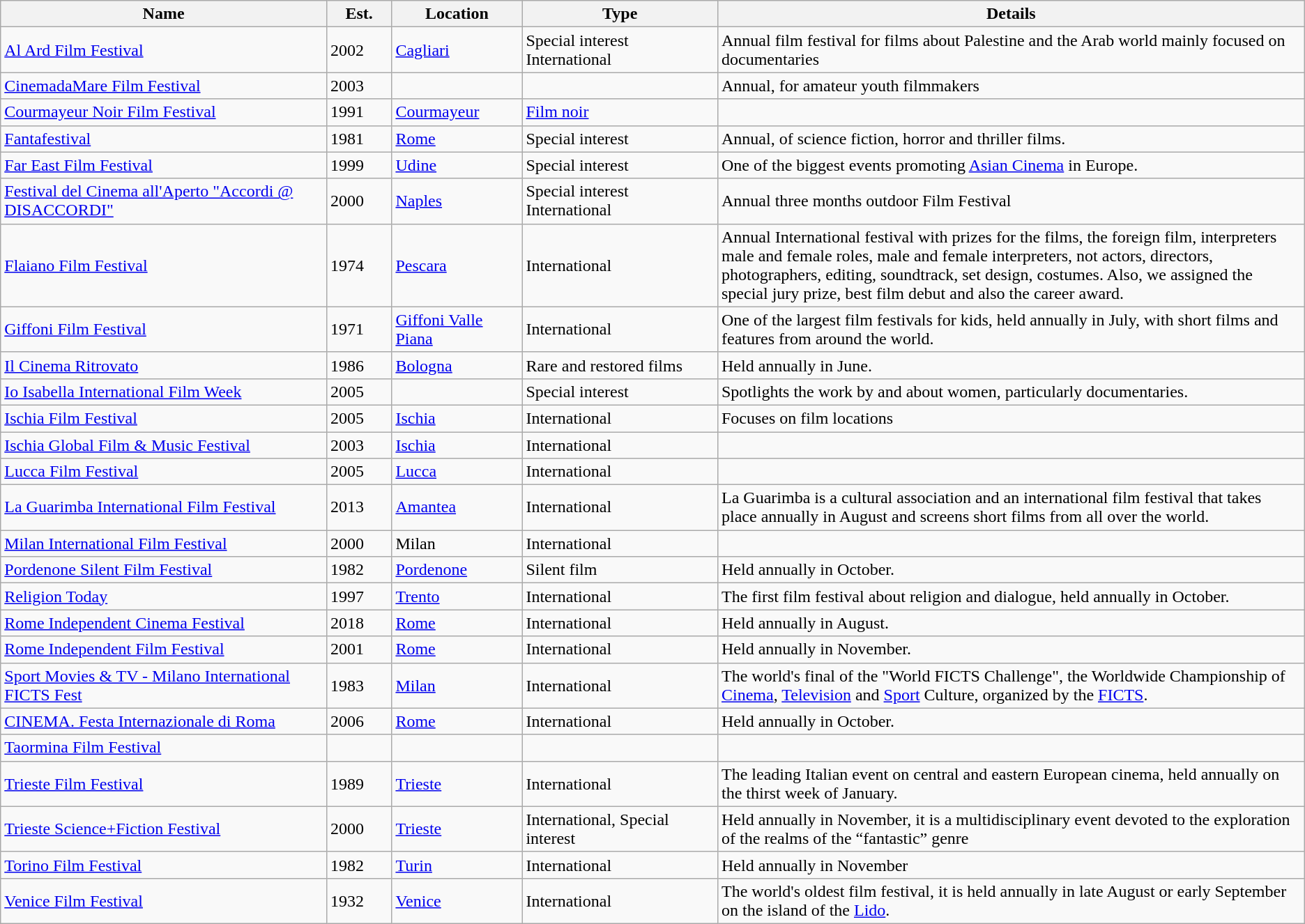<table class="wikitable">
<tr>
<th width="25%">Name</th>
<th width="5%">Est.</th>
<th width="10%">Location</th>
<th width="15%">Type</th>
<th>Details</th>
</tr>
<tr>
<td><a href='#'>Al Ard Film Festival</a></td>
<td>2002</td>
<td><a href='#'>Cagliari</a></td>
<td>Special interest<br>International</td>
<td>Annual film festival for films about Palestine and the Arab world mainly focused on documentaries</td>
</tr>
<tr>
<td><a href='#'>CinemadaMare Film Festival</a></td>
<td>2003</td>
<td></td>
<td></td>
<td>Annual, for amateur youth filmmakers</td>
</tr>
<tr>
<td><a href='#'>Courmayeur Noir Film Festival</a></td>
<td>1991</td>
<td><a href='#'>Courmayeur</a></td>
<td><a href='#'>Film noir</a></td>
<td></td>
</tr>
<tr>
<td><a href='#'>Fantafestival</a></td>
<td>1981</td>
<td><a href='#'>Rome</a></td>
<td>Special interest</td>
<td>Annual, of science fiction, horror and thriller films.</td>
</tr>
<tr>
<td><a href='#'>Far East Film Festival</a></td>
<td>1999</td>
<td><a href='#'>Udine</a></td>
<td>Special interest</td>
<td>One of the biggest events promoting <a href='#'>Asian Cinema</a> in Europe.</td>
</tr>
<tr>
<td><a href='#'>Festival del Cinema all'Aperto "Accordi @ DISACCORDI"</a></td>
<td>2000</td>
<td><a href='#'>Naples</a></td>
<td>Special interest<br>International</td>
<td>Annual three months outdoor Film Festival</td>
</tr>
<tr>
<td><a href='#'>Flaiano Film Festival</a></td>
<td>1974</td>
<td><a href='#'>Pescara</a></td>
<td>International</td>
<td>Annual International festival with prizes for the films, the foreign film, interpreters male and female roles, male and female interpreters, not actors, directors, photographers, editing, soundtrack, set design, costumes. Also, we assigned the special jury prize, best film debut and also the career award.</td>
</tr>
<tr>
<td><a href='#'>Giffoni Film Festival</a></td>
<td>1971</td>
<td><a href='#'>Giffoni Valle Piana</a></td>
<td>International</td>
<td>One of the largest film festivals for kids, held annually in July, with short films and features from around the world.</td>
</tr>
<tr>
<td><a href='#'>Il Cinema Ritrovato</a></td>
<td>1986</td>
<td><a href='#'>Bologna</a></td>
<td>Rare and restored films</td>
<td>Held annually in June.</td>
</tr>
<tr>
<td><a href='#'>Io Isabella International Film Week</a></td>
<td>2005</td>
<td></td>
<td>Special interest</td>
<td>Spotlights the work by and about women, particularly documentaries.</td>
</tr>
<tr>
<td><a href='#'>Ischia Film Festival</a></td>
<td>2005</td>
<td><a href='#'>Ischia</a></td>
<td>International</td>
<td>Focuses on film locations</td>
</tr>
<tr>
<td><a href='#'>Ischia Global Film & Music Festival</a></td>
<td>2003</td>
<td><a href='#'>Ischia</a></td>
<td>International</td>
<td></td>
</tr>
<tr>
<td><a href='#'>Lucca Film Festival</a></td>
<td>2005</td>
<td><a href='#'>Lucca</a></td>
<td>International</td>
<td></td>
</tr>
<tr>
<td><a href='#'>La Guarimba International Film Festival</a></td>
<td>2013</td>
<td><a href='#'>Amantea</a></td>
<td>International</td>
<td>La Guarimba is a cultural association and an international film festival that takes place annually in August and screens short films from all over the world.</td>
</tr>
<tr>
<td><a href='#'>Milan International Film Festival</a></td>
<td>2000</td>
<td>Milan</td>
<td>International</td>
<td></td>
</tr>
<tr>
<td><a href='#'>Pordenone Silent Film Festival</a></td>
<td>1982</td>
<td><a href='#'>Pordenone</a></td>
<td>Silent film</td>
<td>Held annually in October.</td>
</tr>
<tr>
<td><a href='#'>Religion Today</a></td>
<td>1997</td>
<td><a href='#'>Trento</a></td>
<td>International</td>
<td>The first film festival about religion and dialogue, held annually in October.</td>
</tr>
<tr>
<td><a href='#'>Rome Independent Cinema Festival</a></td>
<td>2018</td>
<td><a href='#'>Rome</a></td>
<td>International</td>
<td>Held annually in August.</td>
</tr>
<tr>
<td><a href='#'>Rome Independent Film Festival</a></td>
<td>2001</td>
<td><a href='#'>Rome</a></td>
<td>International</td>
<td>Held annually in November.</td>
</tr>
<tr>
<td><a href='#'>Sport Movies & TV - Milano International FICTS Fest</a></td>
<td>1983</td>
<td><a href='#'>Milan</a></td>
<td>International</td>
<td>The world's final of the "World FICTS Challenge", the Worldwide Championship of <a href='#'>Cinema</a>, <a href='#'>Television</a> and <a href='#'>Sport</a> Culture, organized by the <a href='#'>FICTS</a>.</td>
</tr>
<tr>
<td><a href='#'>CINEMA. Festa Internazionale di Roma</a></td>
<td>2006</td>
<td><a href='#'>Rome</a></td>
<td>International</td>
<td>Held annually in October.</td>
</tr>
<tr>
<td><a href='#'>Taormina Film Festival</a></td>
<td></td>
<td></td>
<td></td>
<td></td>
</tr>
<tr>
<td><a href='#'>Trieste Film Festival</a></td>
<td>1989</td>
<td><a href='#'>Trieste</a></td>
<td>International</td>
<td>The leading Italian event on central and eastern European cinema, held annually on the thirst week of January.</td>
</tr>
<tr>
<td><a href='#'>Trieste Science+Fiction Festival</a></td>
<td>2000</td>
<td><a href='#'>Trieste</a></td>
<td>International, Special interest</td>
<td>Held annually in November, it is a multidisciplinary event devoted to the exploration of the realms of the “fantastic” genre</td>
</tr>
<tr>
<td><a href='#'>Torino Film Festival</a></td>
<td>1982</td>
<td><a href='#'>Turin</a></td>
<td>International</td>
<td>Held annually in November</td>
</tr>
<tr>
<td><a href='#'>Venice Film Festival</a></td>
<td>1932</td>
<td><a href='#'>Venice</a></td>
<td>International</td>
<td>The world's oldest film festival, it is held annually in late August or early September on the island of the <a href='#'>Lido</a>.</td>
</tr>
</table>
